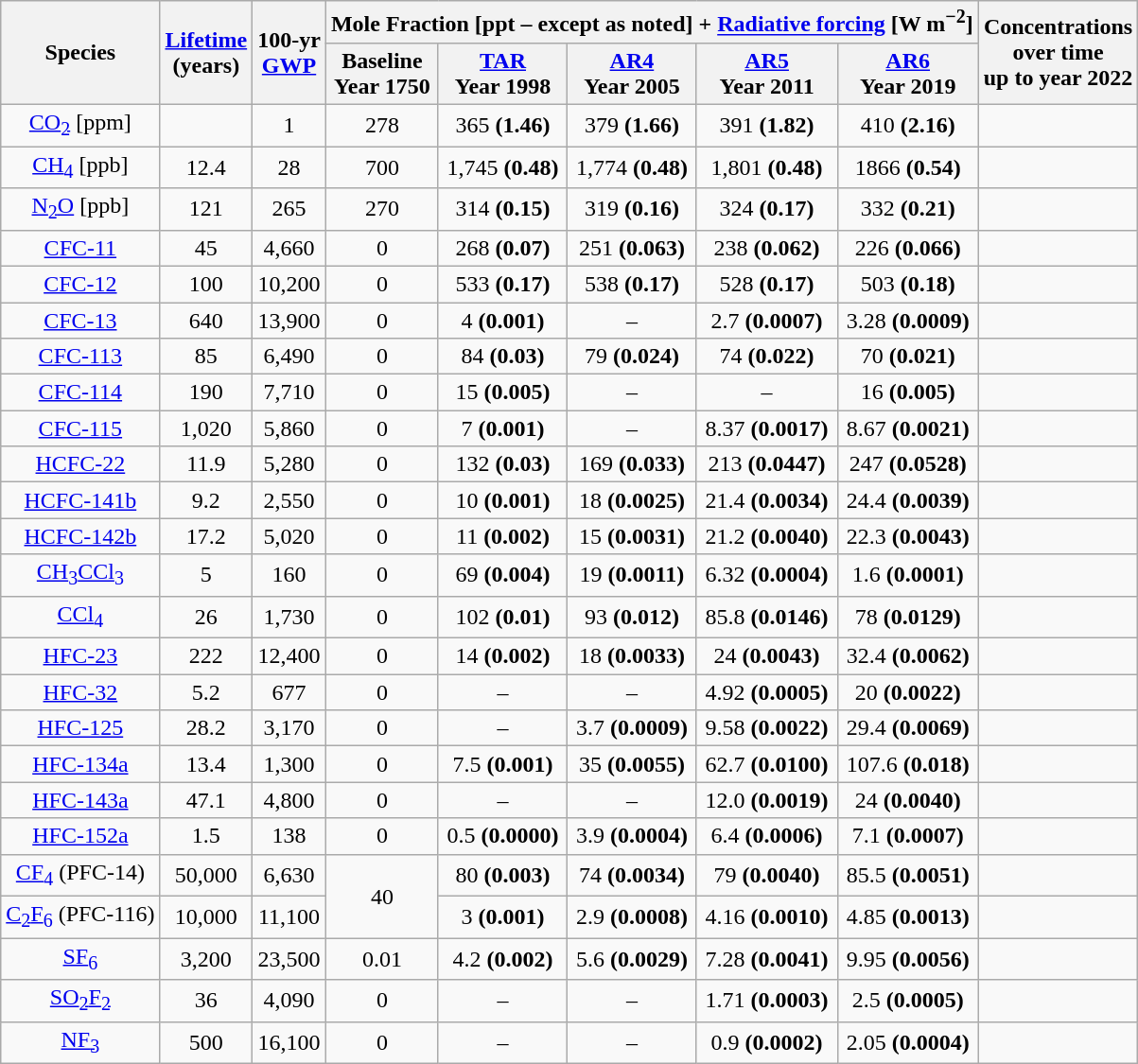<table class="wikitable sortable" style="text-align:center">
<tr>
<th rowspan="2">Species</th>
<th rowspan="2"><a href='#'>Lifetime</a><br>(years)
</th>
<th rowspan="2">100-yr<br><a href='#'>GWP</a>
</th>
<th colspan="5">Mole Fraction [ppt – except as noted] + <a href='#'>Radiative forcing</a> [W m<sup>−2</sup>]</th>
<th rowspan="2">Concentrations<br>over time<br>up to year 2022</th>
</tr>
<tr>
<th>Baseline<br>Year 1750</th>
<th><a href='#'>TAR</a><br>Year 1998</th>
<th><a href='#'>AR4</a><br>Year 2005</th>
<th><a href='#'>AR5</a><br>Year 2011</th>
<th><a href='#'>AR6</a><br>Year 2019</th>
</tr>
<tr>
<td><a href='#'>CO<sub>2</sub></a> [ppm]</td>
<td></td>
<td>1</td>
<td>278</td>
<td>365 <strong>(1.46)</strong></td>
<td>379 <strong>(1.66)</strong></td>
<td>391 <strong>(1.82)</strong></td>
<td>410 <strong>(2.16)</strong></td>
<td></td>
</tr>
<tr>
<td><a href='#'>CH<sub>4</sub></a> [ppb]</td>
<td>12.4</td>
<td>28</td>
<td>700</td>
<td>1,745 <strong>(0.48)</strong></td>
<td>1,774 <strong>(0.48)</strong></td>
<td>1,801 <strong>(0.48)</strong></td>
<td>1866 <strong>(0.54)</strong></td>
<td></td>
</tr>
<tr>
<td><a href='#'>N<sub>2</sub>O</a> [ppb]</td>
<td>121</td>
<td>265</td>
<td>270</td>
<td>314 <strong>(0.15)</strong></td>
<td>319 <strong>(0.16)</strong></td>
<td>324 <strong>(0.17)</strong></td>
<td>332 <strong>(0.21)</strong></td>
<td></td>
</tr>
<tr>
<td><a href='#'>CFC-11</a></td>
<td>45</td>
<td>4,660</td>
<td>0</td>
<td>268 <strong>(0.07)</strong></td>
<td>251 <strong>(0.063)</strong></td>
<td>238 <strong>(0.062)</strong></td>
<td>226 <strong>(0.066)</strong></td>
<td></td>
</tr>
<tr>
<td><a href='#'>CFC-12</a></td>
<td>100</td>
<td>10,200</td>
<td>0</td>
<td>533 <strong>(0.17)</strong></td>
<td>538 <strong>(0.17)</strong></td>
<td>528 <strong>(0.17)</strong></td>
<td>503 <strong>(0.18)</strong></td>
<td></td>
</tr>
<tr>
<td><a href='#'>CFC-13</a></td>
<td>640</td>
<td>13,900</td>
<td>0</td>
<td>4 <strong>(0.001)</strong></td>
<td>–</td>
<td>2.7 <strong>(0.0007)</strong></td>
<td>3.28 <strong>(0.0009)</strong></td>
<td></td>
</tr>
<tr>
<td><a href='#'>CFC-113</a></td>
<td>85</td>
<td>6,490</td>
<td>0</td>
<td>84 <strong>(0.03)</strong></td>
<td>79 <strong>(0.024)</strong></td>
<td>74 <strong>(0.022)</strong></td>
<td>70 <strong>(0.021)</strong></td>
<td></td>
</tr>
<tr>
<td><a href='#'>CFC-114</a></td>
<td>190</td>
<td>7,710</td>
<td>0</td>
<td>15 <strong>(0.005)</strong></td>
<td>–</td>
<td>–</td>
<td>16 <strong>(0.005)</strong></td>
<td></td>
</tr>
<tr>
<td><a href='#'>CFC-115</a></td>
<td>1,020</td>
<td>5,860</td>
<td>0</td>
<td>7 <strong>(0.001)</strong></td>
<td>–</td>
<td>8.37 <strong>(0.0017)</strong></td>
<td>8.67 <strong>(0.0021)</strong></td>
<td></td>
</tr>
<tr>
<td><a href='#'>HCFC-22</a></td>
<td>11.9</td>
<td>5,280</td>
<td>0</td>
<td>132 <strong>(0.03)</strong></td>
<td>169 <strong>(0.033)</strong></td>
<td>213 <strong>(0.0447)</strong></td>
<td>247 <strong>(0.0528)</strong></td>
<td></td>
</tr>
<tr>
<td><a href='#'>HCFC-141b</a></td>
<td>9.2</td>
<td>2,550</td>
<td>0</td>
<td>10 <strong>(0.001)</strong></td>
<td>18 <strong>(0.0025)</strong></td>
<td>21.4 <strong>(0.0034)</strong></td>
<td>24.4 <strong>(0.0039)</strong></td>
<td></td>
</tr>
<tr>
<td><a href='#'>HCFC-142b</a></td>
<td>17.2</td>
<td>5,020</td>
<td>0</td>
<td>11 <strong>(0.002)</strong></td>
<td>15 <strong>(0.0031)</strong></td>
<td>21.2 <strong>(0.0040)</strong></td>
<td>22.3 <strong>(0.0043)</strong></td>
<td></td>
</tr>
<tr>
<td><a href='#'>CH<sub>3</sub>CCl<sub>3</sub></a></td>
<td>5</td>
<td>160</td>
<td>0</td>
<td>69 <strong>(0.004)</strong></td>
<td>19 <strong>(0.0011)</strong></td>
<td>6.32 <strong>(0.0004)</strong></td>
<td>1.6 <strong>(0.0001)</strong></td>
<td></td>
</tr>
<tr>
<td><a href='#'>CCl<sub>4</sub></a></td>
<td>26</td>
<td>1,730</td>
<td>0</td>
<td>102 <strong>(0.01)</strong></td>
<td>93 <strong>(0.012)</strong></td>
<td>85.8 <strong>(0.0146)</strong></td>
<td>78 <strong>(0.0129)</strong></td>
<td></td>
</tr>
<tr>
<td><a href='#'>HFC-23</a></td>
<td>222</td>
<td>12,400</td>
<td>0</td>
<td>14 <strong>(0.002)</strong></td>
<td>18 <strong>(0.0033)</strong></td>
<td>24 <strong>(0.0043)</strong></td>
<td>32.4 <strong>(0.0062)</strong></td>
<td></td>
</tr>
<tr>
<td><a href='#'>HFC-32</a></td>
<td>5.2</td>
<td>677</td>
<td>0</td>
<td>–</td>
<td>–</td>
<td>4.92 <strong>(0.0005)</strong></td>
<td>20 <strong>(0.0022)</strong></td>
<td></td>
</tr>
<tr>
<td><a href='#'>HFC-125</a></td>
<td>28.2</td>
<td>3,170</td>
<td>0</td>
<td>–</td>
<td>3.7 <strong>(0.0009)</strong></td>
<td>9.58 <strong>(0.0022)</strong></td>
<td>29.4 <strong>(0.0069)</strong></td>
<td></td>
</tr>
<tr>
<td><a href='#'>HFC-134a</a></td>
<td>13.4</td>
<td>1,300</td>
<td>0</td>
<td>7.5 <strong>(0.001)</strong></td>
<td>35 <strong>(0.0055)</strong></td>
<td>62.7 <strong>(0.0100)</strong></td>
<td>107.6 <strong>(0.018)</strong></td>
<td></td>
</tr>
<tr>
<td><a href='#'>HFC-143a</a></td>
<td>47.1</td>
<td>4,800</td>
<td>0</td>
<td>–</td>
<td>–</td>
<td>12.0 <strong>(0.0019)</strong></td>
<td>24 <strong>(0.0040)</strong></td>
<td></td>
</tr>
<tr>
<td><a href='#'>HFC-152a</a></td>
<td>1.5</td>
<td>138</td>
<td>0</td>
<td>0.5 <strong>(0.0000)</strong></td>
<td>3.9 <strong>(0.0004)</strong></td>
<td>6.4 <strong>(0.0006)</strong></td>
<td>7.1 <strong>(0.0007)</strong></td>
<td></td>
</tr>
<tr>
<td><a href='#'>CF<sub>4</sub></a> (PFC-14)</td>
<td>50,000</td>
<td>6,630</td>
<td rowspan="2">40</td>
<td>80 <strong>(0.003)</strong></td>
<td>74 <strong>(0.0034)</strong></td>
<td>79 <strong>(0.0040)</strong></td>
<td>85.5 <strong>(0.0051)</strong></td>
<td></td>
</tr>
<tr>
<td><a href='#'>C<sub>2</sub>F<sub>6</sub></a> (PFC-116)</td>
<td>10,000</td>
<td>11,100</td>
<td>3 <strong>(0.001)</strong></td>
<td>2.9 <strong>(0.0008)</strong></td>
<td>4.16 <strong>(0.0010)</strong></td>
<td>4.85 <strong>(0.0013)</strong></td>
<td></td>
</tr>
<tr>
<td><a href='#'>SF<sub>6</sub></a></td>
<td>3,200</td>
<td>23,500</td>
<td>0.01</td>
<td>4.2 <strong>(0.002)</strong></td>
<td>5.6 <strong>(0.0029)</strong></td>
<td>7.28 <strong>(0.0041)</strong></td>
<td>9.95 <strong>(0.0056)</strong></td>
<td></td>
</tr>
<tr>
<td><a href='#'>SO<sub>2</sub>F<sub>2</sub></a></td>
<td>36</td>
<td>4,090</td>
<td>0</td>
<td>–</td>
<td>–</td>
<td>1.71 <strong>(0.0003)</strong></td>
<td>2.5 <strong>(0.0005)</strong></td>
<td></td>
</tr>
<tr>
<td><a href='#'>NF<sub>3</sub></a></td>
<td>500</td>
<td>16,100</td>
<td>0</td>
<td>–</td>
<td>–</td>
<td>0.9 <strong>(0.0002)</strong></td>
<td>2.05 <strong>(0.0004)</strong></td>
<td></td>
</tr>
</table>
